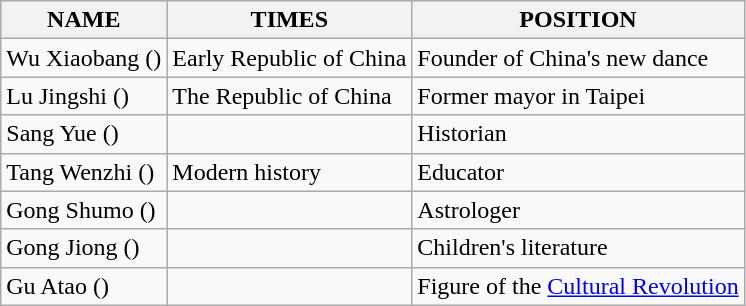<table class="wikitable">
<tr>
<th>NAME</th>
<th>TIMES</th>
<th>POSITION</th>
</tr>
<tr>
<td>Wu Xiaobang ()</td>
<td>Early Republic of China</td>
<td>Founder of China's new dance</td>
</tr>
<tr>
<td>Lu Jingshi ()</td>
<td>The Republic of China</td>
<td>Former mayor in Taipei</td>
</tr>
<tr>
<td>Sang Yue ()</td>
<td></td>
<td>Historian</td>
</tr>
<tr>
<td>Tang Wenzhi ()</td>
<td>Modern history</td>
<td>Educator</td>
</tr>
<tr>
<td>Gong Shumo ()</td>
<td></td>
<td>Astrologer</td>
</tr>
<tr>
<td>Gong Jiong ()</td>
<td></td>
<td>Children's literature</td>
</tr>
<tr>
<td>Gu Atao ()</td>
<td></td>
<td>Figure of the <a href='#'>Cultural Revolution</a></td>
</tr>
</table>
